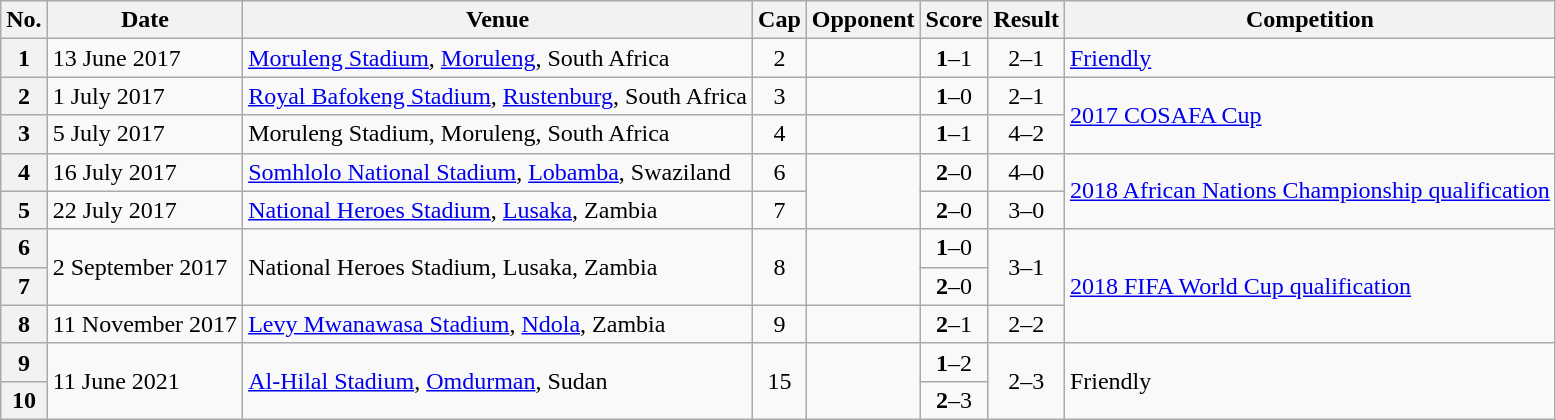<table class="wikitable sortable plainrowheaders">
<tr>
<th scope=col>No.</th>
<th scope=col data-sort-type=date>Date</th>
<th scope=col>Venue</th>
<th scope=col>Cap</th>
<th scope=col>Opponent</th>
<th scope=col>Score</th>
<th scope=col>Result</th>
<th scope=col>Competition</th>
</tr>
<tr>
<th scope=row>1</th>
<td>13 June 2017</td>
<td><a href='#'>Moruleng Stadium</a>, <a href='#'>Moruleng</a>, South Africa</td>
<td align=center>2</td>
<td></td>
<td align=center><strong>1</strong>–1</td>
<td align=center>2–1</td>
<td><a href='#'>Friendly</a></td>
</tr>
<tr>
<th scope=row>2</th>
<td>1 July 2017</td>
<td><a href='#'>Royal Bafokeng Stadium</a>, <a href='#'>Rustenburg</a>, South Africa</td>
<td align=center>3</td>
<td></td>
<td align=center><strong>1</strong>–0</td>
<td align=center>2–1</td>
<td rowspan=2><a href='#'>2017 COSAFA Cup</a></td>
</tr>
<tr>
<th scope=row>3</th>
<td>5 July 2017</td>
<td>Moruleng Stadium, Moruleng, South Africa</td>
<td align=center>4</td>
<td></td>
<td align=center><strong>1</strong>–1</td>
<td align=center>4–2</td>
</tr>
<tr>
<th scope=row>4</th>
<td>16 July 2017</td>
<td><a href='#'>Somhlolo National Stadium</a>, <a href='#'>Lobamba</a>, Swaziland</td>
<td align=center>6</td>
<td rowspan=2></td>
<td align=center><strong>2</strong>–0</td>
<td align=center>4–0</td>
<td rowspan=2><a href='#'>2018 African Nations Championship qualification</a></td>
</tr>
<tr>
<th scope=row>5</th>
<td>22 July 2017</td>
<td><a href='#'>National Heroes Stadium</a>, <a href='#'>Lusaka</a>, Zambia</td>
<td align=center>7</td>
<td align=center><strong>2</strong>–0</td>
<td align=center>3–0</td>
</tr>
<tr>
<th scope=row>6</th>
<td rowspan=2>2 September 2017</td>
<td rowspan=2>National Heroes Stadium, Lusaka, Zambia</td>
<td rowspan=2 align=center>8</td>
<td rowspan=2></td>
<td align=center><strong>1</strong>–0</td>
<td rowspan=2 align=center>3–1</td>
<td rowspan=3><a href='#'>2018 FIFA World Cup qualification</a></td>
</tr>
<tr>
<th scope=row>7</th>
<td align=center><strong>2</strong>–0</td>
</tr>
<tr>
<th scope=row>8</th>
<td>11 November 2017</td>
<td><a href='#'>Levy Mwanawasa Stadium</a>, <a href='#'>Ndola</a>, Zambia</td>
<td align=center>9</td>
<td></td>
<td align=center><strong>2</strong>–1</td>
<td align=center>2–2</td>
</tr>
<tr>
<th scope=row>9</th>
<td rowspan=2>11 June 2021</td>
<td rowspan=2><a href='#'>Al-Hilal Stadium</a>, <a href='#'>Omdurman</a>, Sudan</td>
<td rowspan=2 align=center>15</td>
<td rowspan=2></td>
<td align=center><strong>1</strong>–2</td>
<td rowspan=2 align=center>2–3</td>
<td rowspan=2>Friendly</td>
</tr>
<tr>
<th scope=row>10</th>
<td align=center><strong>2</strong>–3</td>
</tr>
</table>
